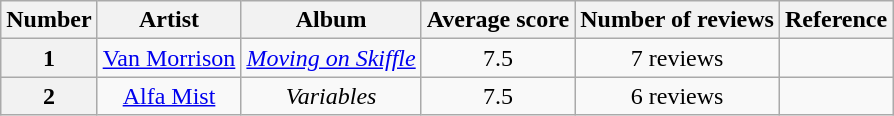<table class="wikitable sortable" style="text-align:center;">
<tr>
<th scope="col">Number</th>
<th scope="col">Artist</th>
<th scope="col">Album</th>
<th scope="col">Average score</th>
<th scope="col">Number of reviews</th>
<th scope="col">Reference</th>
</tr>
<tr>
<th scope="row">1</th>
<td><a href='#'>Van Morrison</a></td>
<td><em><a href='#'>Moving on Skiffle</a></em></td>
<td>7.5</td>
<td>7 reviews</td>
<td></td>
</tr>
<tr>
<th scope="row">2</th>
<td><a href='#'>Alfa Mist</a></td>
<td><em>Variables</em></td>
<td>7.5</td>
<td>6 reviews</td>
<td></td>
</tr>
</table>
